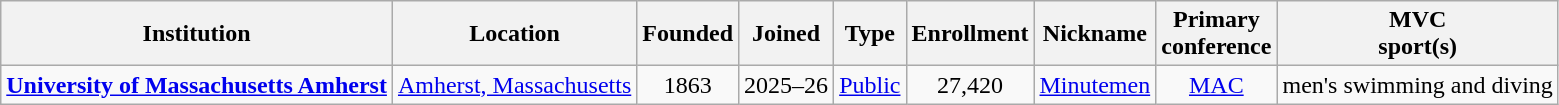<table class="wikitable sortable" style="text-align:center">
<tr>
<th>Institution</th>
<th>Location</th>
<th>Founded</th>
<th>Joined</th>
<th>Type</th>
<th>Enrollment</th>
<th>Nickname</th>
<th>Primary<br>conference</th>
<th>MVC<br>sport(s)</th>
</tr>
<tr>
<td><strong><a href='#'>University of Massachusetts Amherst</a></strong></td>
<td><a href='#'>Amherst, Massachusetts</a></td>
<td>1863</td>
<td>2025–26</td>
<td><a href='#'>Public</a></td>
<td>27,420</td>
<td><a href='#'>Minutemen</a></td>
<td><a href='#'>MAC</a></td>
<td>men's swimming and diving</td>
</tr>
</table>
